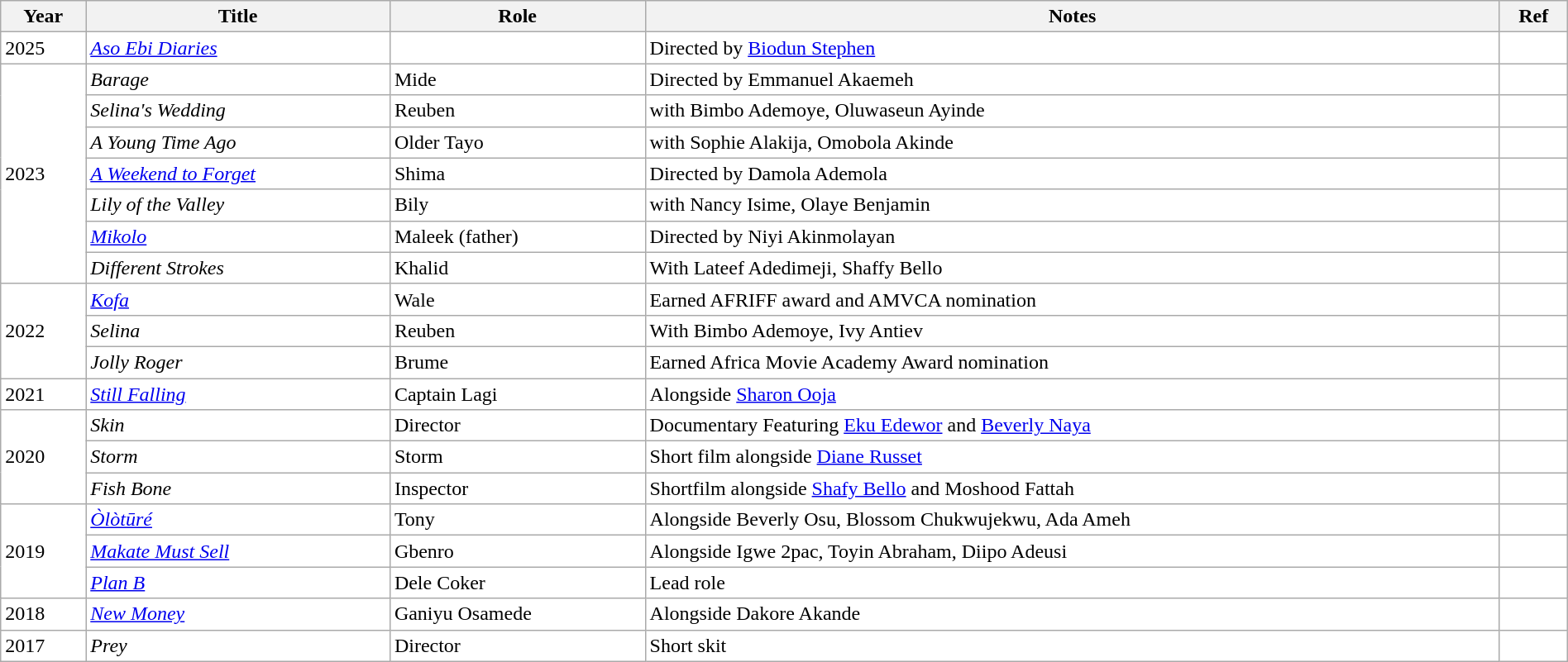<table class="wikitable plainrowheaders" style="width:100%; margin:auto; background:#fff;">
<tr>
<th>Year</th>
<th>Title</th>
<th>Role</th>
<th>Notes</th>
<th>Ref</th>
</tr>
<tr>
<td>2025</td>
<td><a href='#'><em>Aso Ebi Diaries</em></a></td>
<td></td>
<td>Directed by <a href='#'>Biodun Stephen</a></td>
<td></td>
</tr>
<tr>
<td rowspan="7">2023</td>
<td><em>Barage</em></td>
<td>Mide</td>
<td>Directed by Emmanuel Akaemeh</td>
<td></td>
</tr>
<tr>
<td><em>Selina's Wedding</em></td>
<td>Reuben</td>
<td>with Bimbo Ademoye, Oluwaseun Ayinde</td>
<td></td>
</tr>
<tr>
<td><em>A Young Time Ago</em></td>
<td>Older Tayo</td>
<td>with Sophie Alakija, Omobola Akinde</td>
<td></td>
</tr>
<tr>
<td><em><a href='#'>A Weekend to Forget</a></em></td>
<td>Shima</td>
<td>Directed by Damola Ademola</td>
<td></td>
</tr>
<tr>
<td><em>Lily of the Valley</em></td>
<td>Bily</td>
<td>with Nancy Isime, Olaye Benjamin</td>
<td></td>
</tr>
<tr>
<td><em><a href='#'>Mikolo</a></em></td>
<td>Maleek (father)</td>
<td>Directed by Niyi Akinmolayan</td>
<td></td>
</tr>
<tr>
<td><em>Different Strokes</em></td>
<td>Khalid</td>
<td>With Lateef Adedimeji, Shaffy Bello</td>
<td></td>
</tr>
<tr>
<td rowspan="3">2022</td>
<td><em><a href='#'>Kofa</a></em></td>
<td>Wale</td>
<td>Earned AFRIFF award and AMVCA nomination</td>
<td></td>
</tr>
<tr>
<td><em>Selina</em></td>
<td>Reuben</td>
<td>With Bimbo Ademoye, Ivy Antiev</td>
<td></td>
</tr>
<tr>
<td><em>Jolly Roger</em></td>
<td>Brume</td>
<td>Earned Africa Movie Academy Award nomination</td>
<td></td>
</tr>
<tr>
<td>2021</td>
<td><em><a href='#'>Still Falling</a></em></td>
<td>Captain Lagi</td>
<td>Alongside <a href='#'>Sharon Ooja</a></td>
<td></td>
</tr>
<tr>
<td rowspan="3">2020</td>
<td><em>Skin</em></td>
<td>Director</td>
<td>Documentary Featuring <a href='#'>Eku Edewor</a> and <a href='#'>Beverly Naya</a></td>
<td></td>
</tr>
<tr>
<td><em>Storm</em></td>
<td>Storm</td>
<td>Short film alongside <a href='#'>Diane Russet</a></td>
<td></td>
</tr>
<tr>
<td><em>Fish Bone</em></td>
<td>Inspector</td>
<td>Shortfilm alongside <a href='#'>Shafy Bello</a> and Moshood Fattah</td>
<td></td>
</tr>
<tr>
<td rowspan="3">2019</td>
<td><em><a href='#'>Òlòtūré</a></em></td>
<td>Tony</td>
<td>Alongside Beverly Osu, Blossom Chukwujekwu, Ada Ameh</td>
<td></td>
</tr>
<tr>
<td><em><a href='#'>Makate Must Sell</a></em></td>
<td>Gbenro</td>
<td>Alongside Igwe 2pac, Toyin Abraham, Diipo Adeusi</td>
<td></td>
</tr>
<tr>
<td><em><a href='#'>Plan B</a></em></td>
<td>Dele Coker</td>
<td>Lead role</td>
<td></td>
</tr>
<tr>
<td>2018</td>
<td><em><a href='#'>New Money</a></em></td>
<td>Ganiyu Osamede</td>
<td>Alongside Dakore Akande</td>
<td></td>
</tr>
<tr>
<td>2017</td>
<td><em>Prey</em></td>
<td>Director</td>
<td>Short skit</td>
<td></td>
</tr>
</table>
